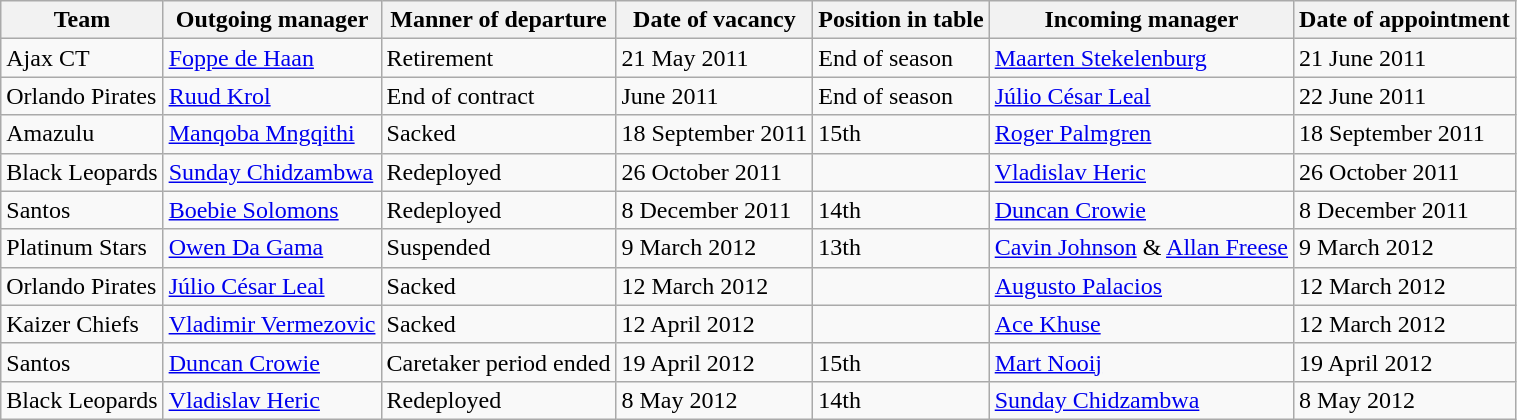<table class="wikitable">
<tr>
<th>Team</th>
<th>Outgoing manager</th>
<th>Manner of departure</th>
<th>Date of vacancy</th>
<th>Position in table</th>
<th>Incoming manager</th>
<th>Date of appointment</th>
</tr>
<tr>
<td>Ajax CT</td>
<td> <a href='#'>Foppe de Haan</a></td>
<td>Retirement</td>
<td>21 May 2011</td>
<td>End of season</td>
<td> <a href='#'>Maarten Stekelenburg</a></td>
<td>21 June 2011</td>
</tr>
<tr>
<td>Orlando Pirates</td>
<td> <a href='#'>Ruud Krol</a></td>
<td>End of contract</td>
<td>June 2011</td>
<td>End of season</td>
<td> <a href='#'>Júlio César Leal</a></td>
<td>22 June 2011</td>
</tr>
<tr>
<td>Amazulu</td>
<td> <a href='#'>Manqoba Mngqithi</a></td>
<td>Sacked</td>
<td>18 September 2011</td>
<td>15th</td>
<td> <a href='#'>Roger Palmgren</a></td>
<td>18 September 2011</td>
</tr>
<tr>
<td>Black Leopards</td>
<td> <a href='#'>Sunday Chidzambwa</a></td>
<td>Redeployed</td>
<td>26 October 2011</td>
<td></td>
<td> <a href='#'>Vladislav Heric</a></td>
<td>26 October 2011</td>
</tr>
<tr>
<td>Santos</td>
<td> <a href='#'>Boebie Solomons</a></td>
<td>Redeployed</td>
<td>8 December 2011</td>
<td>14th</td>
<td> <a href='#'>Duncan Crowie</a></td>
<td>8 December 2011</td>
</tr>
<tr>
<td>Platinum Stars</td>
<td> <a href='#'>Owen Da Gama</a></td>
<td>Suspended</td>
<td>9 March 2012</td>
<td>13th</td>
<td> <a href='#'>Cavin Johnson</a> &  <a href='#'>Allan Freese</a></td>
<td>9 March 2012</td>
</tr>
<tr>
<td>Orlando Pirates</td>
<td> <a href='#'>Júlio César Leal</a></td>
<td>Sacked</td>
<td>12 March 2012</td>
<td></td>
<td> <a href='#'>Augusto Palacios</a></td>
<td>12 March 2012</td>
</tr>
<tr>
<td>Kaizer Chiefs</td>
<td> <a href='#'>Vladimir Vermezovic</a></td>
<td>Sacked</td>
<td>12 April 2012</td>
<td></td>
<td> <a href='#'>Ace Khuse</a></td>
<td>12 March 2012</td>
</tr>
<tr>
<td>Santos</td>
<td> <a href='#'>Duncan Crowie</a></td>
<td>Caretaker period ended</td>
<td>19 April 2012</td>
<td>15th</td>
<td> <a href='#'>Mart Nooij</a></td>
<td>19 April 2012</td>
</tr>
<tr>
<td>Black Leopards</td>
<td> <a href='#'>Vladislav Heric</a></td>
<td>Redeployed</td>
<td>8 May 2012</td>
<td>14th</td>
<td> <a href='#'>Sunday Chidzambwa</a></td>
<td>8 May 2012</td>
</tr>
</table>
